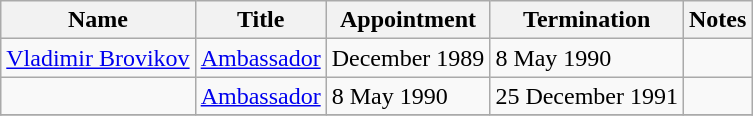<table class="wikitable">
<tr valign="middle">
<th>Name</th>
<th>Title</th>
<th>Appointment</th>
<th>Termination</th>
<th>Notes</th>
</tr>
<tr>
<td><a href='#'>Vladimir Brovikov</a></td>
<td><a href='#'>Ambassador</a></td>
<td>December 1989</td>
<td>8 May 1990</td>
<td></td>
</tr>
<tr>
<td></td>
<td><a href='#'>Ambassador</a></td>
<td>8 May 1990</td>
<td>25 December 1991</td>
<td></td>
</tr>
<tr>
</tr>
</table>
